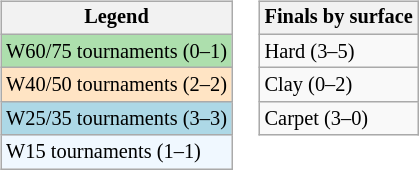<table>
<tr valign="top">
<td><br><table class="wikitable" style="font-size:85%">
<tr>
<th>Legend</th>
</tr>
<tr style="background:#addfad;">
<td>W60/75 tournaments (0–1)</td>
</tr>
<tr style="background:#ffe4c4;">
<td>W40/50 tournaments (2–2)</td>
</tr>
<tr style="background:lightblue;">
<td>W25/35 tournaments (3–3)</td>
</tr>
<tr style="background:#f0f8ff;">
<td>W15 tournaments (1–1)</td>
</tr>
</table>
</td>
<td><br><table class="wikitable" style="font-size:85%">
<tr>
<th>Finals by surface</th>
</tr>
<tr>
<td>Hard (3–5)</td>
</tr>
<tr>
<td>Clay (0–2)</td>
</tr>
<tr>
<td>Carpet (3–0)</td>
</tr>
</table>
</td>
</tr>
</table>
